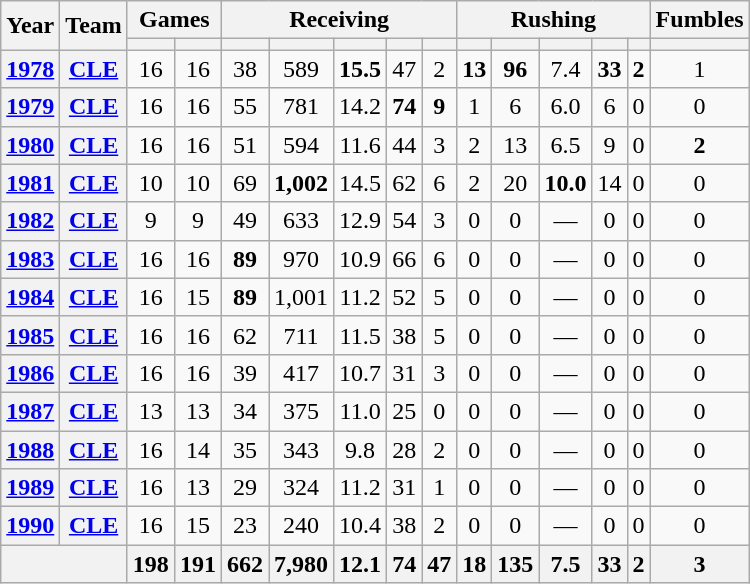<table class=wikitable style="text-align:center;">
<tr>
<th rowspan="2">Year</th>
<th rowspan="2">Team</th>
<th colspan="2">Games</th>
<th colspan="5">Receiving</th>
<th colspan="5">Rushing</th>
<th colspan="1">Fumbles</th>
</tr>
<tr>
<th></th>
<th></th>
<th></th>
<th></th>
<th></th>
<th></th>
<th></th>
<th></th>
<th></th>
<th></th>
<th></th>
<th></th>
<th></th>
</tr>
<tr>
<th><a href='#'>1978</a></th>
<th><a href='#'>CLE</a></th>
<td>16</td>
<td>16</td>
<td>38</td>
<td>589</td>
<td><strong>15.5</strong></td>
<td>47</td>
<td>2</td>
<td><strong>13</strong></td>
<td><strong>96</strong></td>
<td>7.4</td>
<td><strong>33</strong></td>
<td><strong>2</strong></td>
<td>1</td>
</tr>
<tr>
<th><a href='#'>1979</a></th>
<th><a href='#'>CLE</a></th>
<td>16</td>
<td>16</td>
<td>55</td>
<td>781</td>
<td>14.2</td>
<td><strong>74</strong></td>
<td><strong>9</strong></td>
<td>1</td>
<td>6</td>
<td>6.0</td>
<td>6</td>
<td>0</td>
<td>0</td>
</tr>
<tr>
<th><a href='#'>1980</a></th>
<th><a href='#'>CLE</a></th>
<td>16</td>
<td>16</td>
<td>51</td>
<td>594</td>
<td>11.6</td>
<td>44</td>
<td>3</td>
<td>2</td>
<td>13</td>
<td>6.5</td>
<td>9</td>
<td>0</td>
<td><strong>2</strong></td>
</tr>
<tr>
<th><a href='#'>1981</a></th>
<th><a href='#'>CLE</a></th>
<td>10</td>
<td>10</td>
<td>69</td>
<td><strong>1,002</strong></td>
<td>14.5</td>
<td>62</td>
<td>6</td>
<td>2</td>
<td>20</td>
<td><strong>10.0</strong></td>
<td>14</td>
<td>0</td>
<td>0</td>
</tr>
<tr>
<th><a href='#'>1982</a></th>
<th><a href='#'>CLE</a></th>
<td>9</td>
<td>9</td>
<td>49</td>
<td>633</td>
<td>12.9</td>
<td>54</td>
<td>3</td>
<td>0</td>
<td>0</td>
<td>—</td>
<td>0</td>
<td>0</td>
<td>0</td>
</tr>
<tr>
<th><a href='#'>1983</a></th>
<th><a href='#'>CLE</a></th>
<td>16</td>
<td>16</td>
<td><strong>89</strong></td>
<td>970</td>
<td>10.9</td>
<td>66</td>
<td>6</td>
<td>0</td>
<td>0</td>
<td>—</td>
<td>0</td>
<td>0</td>
<td>0</td>
</tr>
<tr>
<th><a href='#'>1984</a></th>
<th><a href='#'>CLE</a></th>
<td>16</td>
<td>15</td>
<td><strong>89</strong></td>
<td>1,001</td>
<td>11.2</td>
<td>52</td>
<td>5</td>
<td>0</td>
<td>0</td>
<td>—</td>
<td>0</td>
<td>0</td>
<td>0</td>
</tr>
<tr>
<th><a href='#'>1985</a></th>
<th><a href='#'>CLE</a></th>
<td>16</td>
<td>16</td>
<td>62</td>
<td>711</td>
<td>11.5</td>
<td>38</td>
<td>5</td>
<td>0</td>
<td>0</td>
<td>—</td>
<td>0</td>
<td>0</td>
<td>0</td>
</tr>
<tr>
<th><a href='#'>1986</a></th>
<th><a href='#'>CLE</a></th>
<td>16</td>
<td>16</td>
<td>39</td>
<td>417</td>
<td>10.7</td>
<td>31</td>
<td>3</td>
<td>0</td>
<td>0</td>
<td>—</td>
<td>0</td>
<td>0</td>
<td>0</td>
</tr>
<tr>
<th><a href='#'>1987</a></th>
<th><a href='#'>CLE</a></th>
<td>13</td>
<td>13</td>
<td>34</td>
<td>375</td>
<td>11.0</td>
<td>25</td>
<td>0</td>
<td>0</td>
<td>0</td>
<td>—</td>
<td>0</td>
<td>0</td>
<td>0</td>
</tr>
<tr>
<th><a href='#'>1988</a></th>
<th><a href='#'>CLE</a></th>
<td>16</td>
<td>14</td>
<td>35</td>
<td>343</td>
<td>9.8</td>
<td>28</td>
<td>2</td>
<td>0</td>
<td>0</td>
<td>—</td>
<td>0</td>
<td>0</td>
<td>0</td>
</tr>
<tr>
<th><a href='#'>1989</a></th>
<th><a href='#'>CLE</a></th>
<td>16</td>
<td>13</td>
<td>29</td>
<td>324</td>
<td>11.2</td>
<td>31</td>
<td>1</td>
<td>0</td>
<td>0</td>
<td>—</td>
<td>0</td>
<td>0</td>
<td>0</td>
</tr>
<tr>
<th><a href='#'>1990</a></th>
<th><a href='#'>CLE</a></th>
<td>16</td>
<td>15</td>
<td>23</td>
<td>240</td>
<td>10.4</td>
<td>38</td>
<td>2</td>
<td>0</td>
<td>0</td>
<td>—</td>
<td>0</td>
<td>0</td>
<td>0</td>
</tr>
<tr>
<th colspan="2"></th>
<th>198</th>
<th>191</th>
<th>662</th>
<th>7,980</th>
<th>12.1</th>
<th>74</th>
<th>47</th>
<th>18</th>
<th>135</th>
<th>7.5</th>
<th>33</th>
<th>2</th>
<th>3</th>
</tr>
</table>
